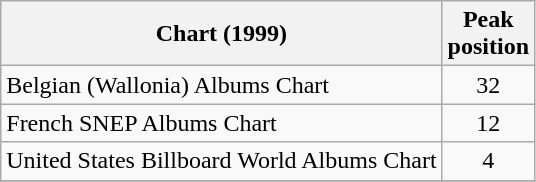<table class="wikitable sortable">
<tr>
<th>Chart (1999)</th>
<th>Peak<br>position</th>
</tr>
<tr>
<td>Belgian (Wallonia) Albums Chart</td>
<td align="center">32</td>
</tr>
<tr>
<td>French SNEP Albums Chart</td>
<td align="center">12</td>
</tr>
<tr>
<td>United States Billboard World Albums Chart</td>
<td align="center">4</td>
</tr>
<tr>
</tr>
</table>
